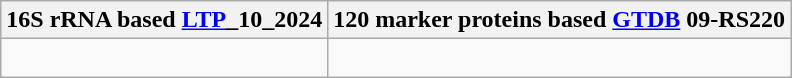<table class="wikitable">
<tr>
<th colspan=1>16S rRNA based <a href='#'>LTP</a>_10_2024</th>
<th colspan=1>120 marker proteins based <a href='#'>GTDB</a> 09-RS220</th>
</tr>
<tr>
<td><br></td>
<td><br></td>
</tr>
</table>
